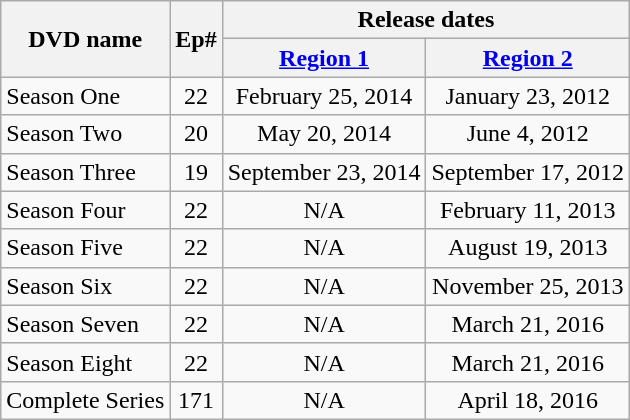<table class="wikitable">
<tr>
<th rowspan="2">DVD name</th>
<th rowspan="2">Ep#</th>
<th colspan="3">Release dates</th>
</tr>
<tr>
<th><a href='#'>Region 1</a></th>
<th><a href='#'>Region 2</a></th>
</tr>
<tr>
<td>Season One</td>
<td style="text-align:center;">22</td>
<td style="text-align:center">February 25, 2014</td>
<td style="text-align:center">January 23, 2012</td>
</tr>
<tr>
<td>Season Two</td>
<td style="text-align:center;">20</td>
<td style="text-align:center">May 20, 2014</td>
<td style="text-align:center">June 4, 2012</td>
</tr>
<tr>
<td>Season Three</td>
<td style="text-align:center;">19</td>
<td style="text-align:center">September 23, 2014</td>
<td style="text-align:center">September 17, 2012</td>
</tr>
<tr>
<td>Season Four</td>
<td style="text-align:center;">22</td>
<td style="text-align:center">N/A</td>
<td style="text-align:center">February 11, 2013</td>
</tr>
<tr>
<td>Season Five</td>
<td style="text-align:center;">22</td>
<td style="text-align:center">N/A</td>
<td style="text-align:center">August 19, 2013</td>
</tr>
<tr>
<td>Season Six</td>
<td style="text-align:center;">22</td>
<td style="text-align:center">N/A</td>
<td style="text-align:center">November 25, 2013</td>
</tr>
<tr>
<td>Season Seven</td>
<td style="text-align:center;">22</td>
<td style="text-align:center">N/A</td>
<td style="text-align:center">March 21, 2016</td>
</tr>
<tr>
<td>Season Eight</td>
<td style="text-align:center;">22</td>
<td style="text-align:center">N/A</td>
<td style="text-align:center">March 21, 2016</td>
</tr>
<tr>
<td>Complete Series</td>
<td style="text-align:center;">171</td>
<td style="text-align:center">N/A</td>
<td style="text-align:center">April 18, 2016</td>
</tr>
</table>
